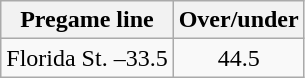<table class="wikitable">
<tr align="center">
<th style=>Pregame line</th>
<th style=>Over/under</th>
</tr>
<tr align="center">
<td>Florida St. –33.5</td>
<td>44.5</td>
</tr>
</table>
